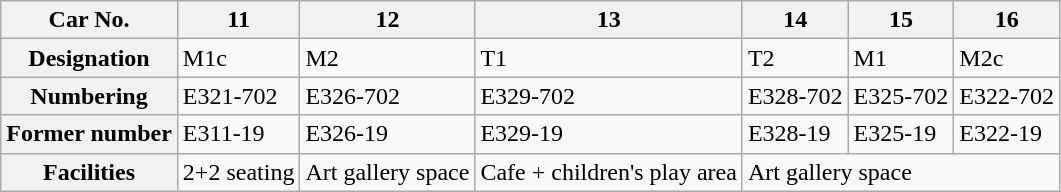<table class="wikitable">
<tr>
<th>Car No.</th>
<th>11</th>
<th>12</th>
<th>13</th>
<th>14</th>
<th>15</th>
<th>16</th>
</tr>
<tr>
<th>Designation</th>
<td>M1c</td>
<td>M2</td>
<td>T1</td>
<td>T2</td>
<td>M1</td>
<td>M2c</td>
</tr>
<tr>
<th>Numbering</th>
<td>E321-702</td>
<td>E326-702</td>
<td>E329-702</td>
<td>E328-702</td>
<td>E325-702</td>
<td>E322-702</td>
</tr>
<tr>
<th>Former number</th>
<td>E311-19</td>
<td>E326-19</td>
<td>E329-19</td>
<td>E328-19</td>
<td>E325-19</td>
<td>E322-19</td>
</tr>
<tr>
<th>Facilities</th>
<td>2+2 seating</td>
<td>Art gallery space</td>
<td>Cafe + children's play area</td>
<td colspan="3">Art gallery space</td>
</tr>
</table>
